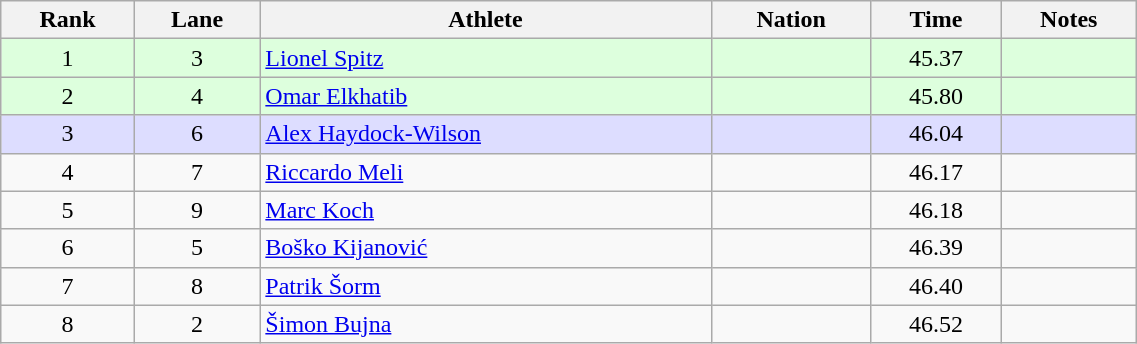<table class="wikitable sortable" style="text-align:center;width: 60%;">
<tr>
<th scope="col">Rank</th>
<th scope="col">Lane</th>
<th scope="col">Athlete</th>
<th scope="col">Nation</th>
<th scope="col">Time</th>
<th scope="col">Notes</th>
</tr>
<tr bgcolor=ddffdd>
<td>1</td>
<td>3</td>
<td align=left><a href='#'>Lionel Spitz</a></td>
<td align=left></td>
<td>45.37</td>
<td></td>
</tr>
<tr bgcolor=ddffdd>
<td>2</td>
<td>4</td>
<td align=left><a href='#'>Omar Elkhatib</a></td>
<td align=left></td>
<td>45.80</td>
<td></td>
</tr>
<tr bgcolor=ddddff>
<td>3</td>
<td>6</td>
<td align=left><a href='#'>Alex Haydock-Wilson</a></td>
<td align=left></td>
<td>46.04</td>
<td></td>
</tr>
<tr>
<td>4</td>
<td>7</td>
<td align=left><a href='#'>Riccardo Meli</a></td>
<td align=left></td>
<td>46.17</td>
<td></td>
</tr>
<tr>
<td>5</td>
<td>9</td>
<td align=left><a href='#'>Marc Koch</a></td>
<td align=left></td>
<td>46.18</td>
<td></td>
</tr>
<tr>
<td>6</td>
<td>5</td>
<td align=left><a href='#'>Boško Kijanović</a></td>
<td align=left></td>
<td>46.39</td>
<td></td>
</tr>
<tr>
<td>7</td>
<td>8</td>
<td align=left><a href='#'>Patrik Šorm</a></td>
<td align=left></td>
<td>46.40</td>
<td></td>
</tr>
<tr>
<td>8</td>
<td>2</td>
<td align=left><a href='#'>Šimon Bujna</a></td>
<td align=left></td>
<td>46.52</td>
<td></td>
</tr>
</table>
